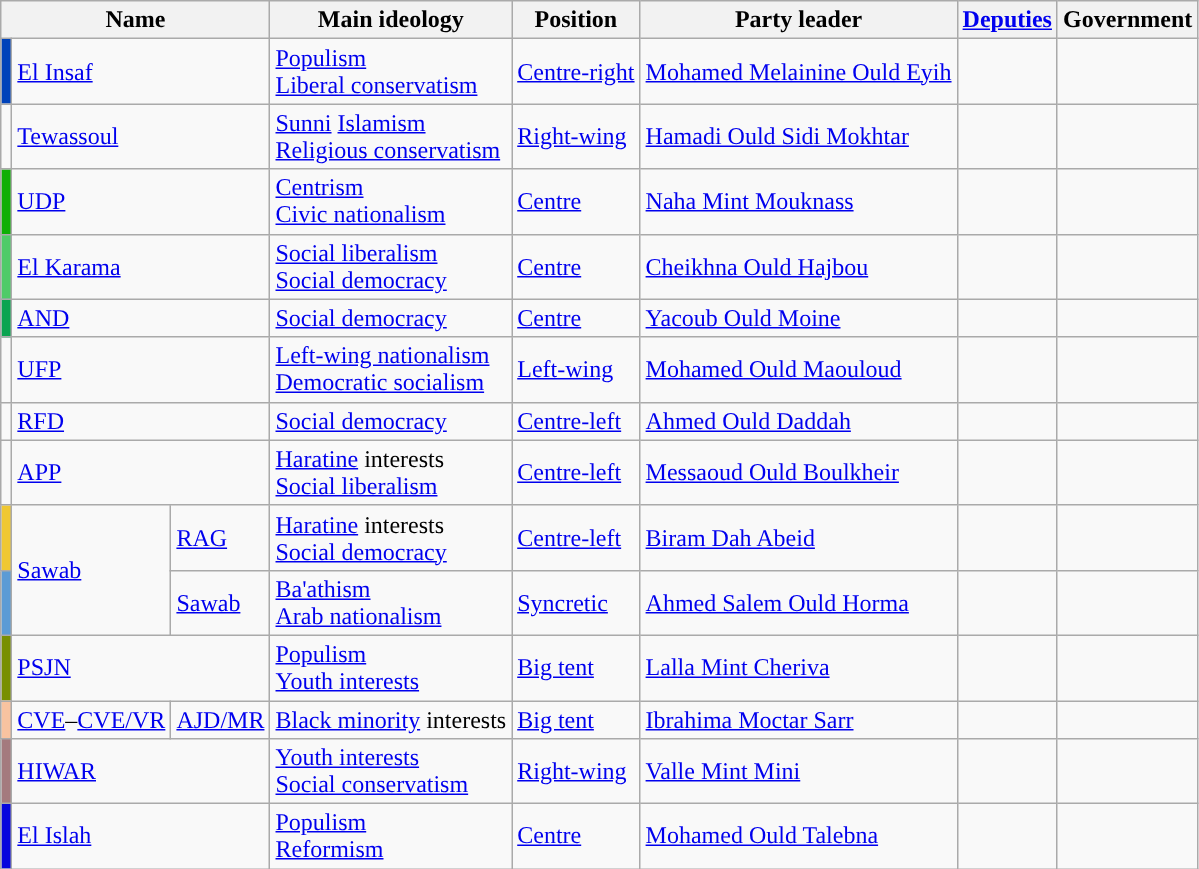<table class=wikitable>
<tr>
<th colspan=3>Name</th>
<th>Main ideology</th>
<th>Position</th>
<th>Party leader</th>
<th><a href='#'>Deputies</a></th>
<th>Government</th>
</tr>
<tr>
<td style="background:#0042BA;"></td>
<td colspan="2"><a href='#'>El Insaf</a></td>
<td><a href='#'>Populism</a><br><a href='#'>Liberal conservatism</a></td>
<td><a href='#'>Centre-right</a></td>
<td><a href='#'>Mohamed Melainine Ould Eyih</a></td>
<td></td>
<td></td>
</tr>
<tr>
<td style="color:inherit;background:"></td>
<td colspan="2"><a href='#'>Tewassoul</a></td>
<td><a href='#'>Sunni</a> <a href='#'>Islamism</a><br><a href='#'>Religious conservatism</a></td>
<td><a href='#'>Right-wing</a></td>
<td><a href='#'>Hamadi Ould Sidi Mokhtar</a></td>
<td></td>
<td></td>
</tr>
<tr>
<td style="background:#0FAF05;"></td>
<td colspan="2"><a href='#'>UDP</a></td>
<td><a href='#'>Centrism</a><br><a href='#'>Civic nationalism</a></td>
<td><a href='#'>Centre</a></td>
<td><a href='#'>Naha Mint Mouknass</a></td>
<td></td>
<td></td>
</tr>
<tr>
<td style="background:#4FCB68;"></td>
<td colspan="2"><a href='#'>El Karama</a></td>
<td><a href='#'>Social liberalism</a><br><a href='#'>Social democracy</a></td>
<td><a href='#'>Centre</a></td>
<td><a href='#'>Cheikhna Ould Hajbou</a></td>
<td></td>
<td></td>
</tr>
<tr>
<td style="background:#0AA450;"></td>
<td colspan="2"><a href='#'>AND</a></td>
<td><a href='#'>Social democracy</a></td>
<td><a href='#'>Centre</a></td>
<td><a href='#'>Yacoub Ould Moine</a></td>
<td></td>
<td></td>
</tr>
<tr>
<td style="color:inherit;background:"></td>
<td colspan="2"><a href='#'>UFP</a></td>
<td><a href='#'>Left-wing nationalism</a><br><a href='#'>Democratic socialism</a></td>
<td><a href='#'>Left-wing</a></td>
<td><a href='#'>Mohamed Ould Maouloud</a></td>
<td></td>
<td></td>
</tr>
<tr>
<td style="color:inherit;background:"></td>
<td colspan="2"><a href='#'>RFD</a></td>
<td><a href='#'>Social democracy</a></td>
<td><a href='#'>Centre-left</a></td>
<td><a href='#'>Ahmed Ould Daddah</a></td>
<td></td>
<td></td>
</tr>
<tr>
<td style="background:"></td>
<td colspan="2"><a href='#'>APP</a></td>
<td><a href='#'>Haratine</a> interests<br><a href='#'>Social liberalism</a></td>
<td><a href='#'>Centre-left</a></td>
<td><a href='#'>Messaoud Ould Boulkheir</a></td>
<td></td>
<td></td>
</tr>
<tr>
<td style="background:#F0C832;"></td>
<td rowspan="2"><a href='#'>Sawab</a></td>
<td><a href='#'>RAG</a></td>
<td><a href='#'>Haratine</a> interests<br><a href='#'>Social democracy</a></td>
<td><a href='#'>Centre-left</a></td>
<td><a href='#'>Biram Dah Abeid</a></td>
<td></td>
<td></td>
</tr>
<tr>
<td style="background:#5B9BD5;"></td>
<td><a href='#'>Sawab</a></td>
<td><a href='#'>Ba'athism</a><br><a href='#'>Arab nationalism</a></td>
<td><a href='#'>Syncretic</a></td>
<td><a href='#'>Ahmed Salem Ould Horma</a></td>
<td></td>
<td></td>
</tr>
<tr>
<td style="background:#788F02;"></td>
<td colspan="2"><a href='#'>PSJN</a></td>
<td><a href='#'>Populism</a><br><a href='#'>Youth interests</a></td>
<td><a href='#'>Big tent</a></td>
<td><a href='#'>Lalla Mint Cheriva</a></td>
<td></td>
<td></td>
</tr>
<tr>
<td style="background:#F8C3A0;"></td>
<td><a href='#'>CVE</a>–<a href='#'>CVE/VR</a></td>
<td><a href='#'>AJD/MR</a></td>
<td><a href='#'>Black minority</a> interests</td>
<td><a href='#'>Big tent</a></td>
<td><a href='#'>Ibrahima Moctar Sarr</a></td>
<td></td>
<td></td>
</tr>
<tr>
<td style="background:#A47A7E;"></td>
<td colspan="2"><a href='#'>HIWAR</a></td>
<td><a href='#'>Youth interests</a><br><a href='#'>Social conservatism</a></td>
<td><a href='#'>Right-wing</a></td>
<td><a href='#'>Valle Mint Mini</a></td>
<td></td>
<td></td>
</tr>
<tr>
<td style="background:#0605DD;"></td>
<td colspan="2"><a href='#'>El Islah</a></td>
<td><a href='#'>Populism</a><br><a href='#'>Reformism</a></td>
<td><a href='#'>Centre</a></td>
<td><a href='#'>Mohamed Ould Talebna</a></td>
<td></td>
<td></td>
</tr>
</table>
